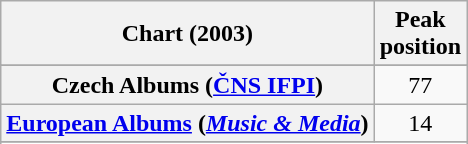<table class="wikitable sortable plainrowheaders" style="text-align:center">
<tr>
<th scope="col">Chart (2003)</th>
<th scope="col">Peak<br>position</th>
</tr>
<tr>
</tr>
<tr>
<th scope="row">Czech Albums (<a href='#'>ČNS IFPI</a>)</th>
<td>77</td>
</tr>
<tr>
<th scope="row"><a href='#'>European Albums</a> (<em><a href='#'>Music & Media</a></em>)</th>
<td>14</td>
</tr>
<tr>
</tr>
<tr>
</tr>
<tr>
</tr>
</table>
